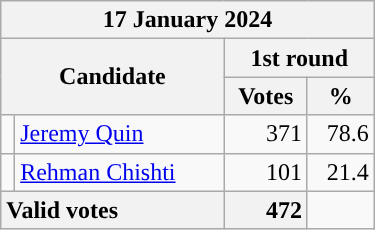<table class="wikitable" style="min-width:250px;">
<tr>
<th colspan="4">17 January 2024</th>
</tr>
<tr>
<th colspan="2" rowspan="2">Candidate</th>
<th colspan="2">1st round</th>
</tr>
<tr>
<th>Votes</th>
<th>%</th>
</tr>
<tr>
<td style="color:inherit;background-color: "></td>
<td><a href='#'>Jeremy Quin</a></td>
<td align="right">371</td>
<td align="right">78.6</td>
</tr>
<tr>
<td style="color:inherit;background-color: "></td>
<td><a href='#'>Rehman Chishti</a></td>
<td align="right">101</td>
<td align="right">21.4</td>
</tr>
<tr>
<th style="text-align:left;" colspan="2"><strong>Valid votes</strong></th>
<th style="text-align:right;">472</th>
</tr>
</table>
